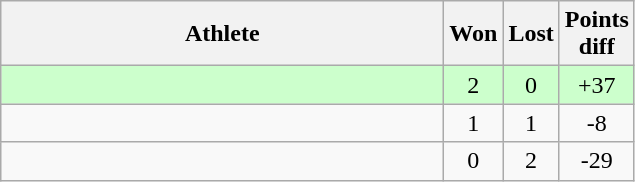<table class="wikitable">
<tr>
<th style="width:18em">Athlete</th>
<th>Won</th>
<th>Lost</th>
<th>Points<br>diff</th>
</tr>
<tr bgcolor="#ccffcc">
<td></td>
<td align="center">2</td>
<td align="center">0</td>
<td align="center">+37</td>
</tr>
<tr>
<td></td>
<td align="center">1</td>
<td align="center">1</td>
<td align="center">-8</td>
</tr>
<tr>
<td></td>
<td align="center">0</td>
<td align="center">2</td>
<td align="center">-29</td>
</tr>
</table>
